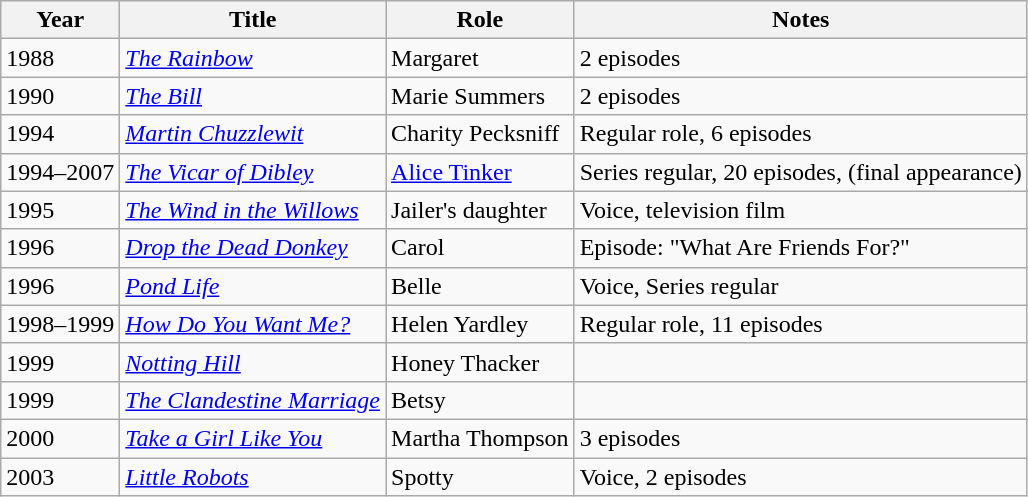<table class="wikitable sortable">
<tr>
<th>Year</th>
<th>Title</th>
<th>Role</th>
<th class="unsortable">Notes</th>
</tr>
<tr>
<td>1988</td>
<td><em><a href='#'>The Rainbow</a></em></td>
<td>Margaret</td>
<td>2 episodes</td>
</tr>
<tr>
<td>1990</td>
<td><em><a href='#'>The Bill</a></em></td>
<td>Marie Summers</td>
<td>2 episodes</td>
</tr>
<tr>
<td>1994</td>
<td><em><a href='#'>Martin Chuzzlewit</a></em></td>
<td>Charity Pecksniff</td>
<td>Regular role, 6 episodes</td>
</tr>
<tr>
<td>1994–2007</td>
<td><em><a href='#'>The Vicar of Dibley</a></em></td>
<td><a href='#'>Alice Tinker</a></td>
<td>Series regular, 20 episodes, (final appearance)</td>
</tr>
<tr>
<td>1995</td>
<td><em><a href='#'>The Wind in the Willows</a></em></td>
<td>Jailer's daughter</td>
<td>Voice, television film</td>
</tr>
<tr>
<td>1996</td>
<td><em><a href='#'>Drop the Dead Donkey</a></em></td>
<td>Carol</td>
<td>Episode: "What Are Friends For?"</td>
</tr>
<tr>
<td>1996</td>
<td><em><a href='#'>Pond Life</a></em></td>
<td>Belle</td>
<td>Voice, Series regular</td>
</tr>
<tr>
<td>1998–1999</td>
<td><em><a href='#'>How Do You Want Me?</a></em></td>
<td>Helen Yardley</td>
<td>Regular role, 11 episodes</td>
</tr>
<tr>
<td>1999</td>
<td><em><a href='#'>Notting Hill</a></em></td>
<td>Honey Thacker</td>
<td></td>
</tr>
<tr>
<td>1999</td>
<td><em><a href='#'>The Clandestine Marriage</a></em></td>
<td>Betsy</td>
<td></td>
</tr>
<tr>
<td>2000</td>
<td><em><a href='#'>Take a Girl Like You</a></em></td>
<td>Martha Thompson</td>
<td>3 episodes</td>
</tr>
<tr>
<td>2003</td>
<td><em><a href='#'>Little Robots</a></em></td>
<td>Spotty</td>
<td>Voice, 2 episodes</td>
</tr>
</table>
